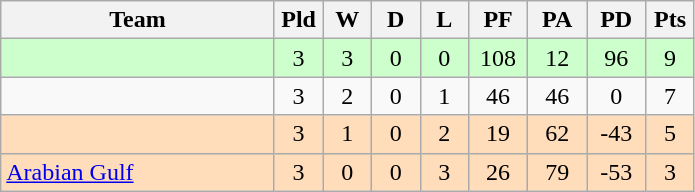<table class="wikitable" style="text-align:center;">
<tr>
<th width=175>Team</th>
<th width=25 abbr="Played">Pld</th>
<th width=25 abbr="Won">W</th>
<th width=25 abbr="Drawn">D</th>
<th width=25 abbr="Lost">L</th>
<th width=32 abbr="Points for">PF</th>
<th width=32 abbr="Points against">PA</th>
<th width=32 abbr="Points difference">PD</th>
<th width=25 abbr="Points">Pts</th>
</tr>
<tr bgcolor="#ccffcc">
<td align=left></td>
<td>3</td>
<td>3</td>
<td>0</td>
<td>0</td>
<td>108</td>
<td>12</td>
<td>96</td>
<td>9</td>
</tr>
<tr>
<td align=left></td>
<td>3</td>
<td>2</td>
<td>0</td>
<td>1</td>
<td>46</td>
<td>46</td>
<td>0</td>
<td>7</td>
</tr>
<tr bgcolor="#ffddbb">
<td align=left></td>
<td>3</td>
<td>1</td>
<td>0</td>
<td>2</td>
<td>19</td>
<td>62</td>
<td>-43</td>
<td>5</td>
</tr>
<tr bgcolor="#ffddbb">
<td align=left> <a href='#'>Arabian Gulf</a></td>
<td>3</td>
<td>0</td>
<td>0</td>
<td>3</td>
<td>26</td>
<td>79</td>
<td>-53</td>
<td>3</td>
</tr>
</table>
